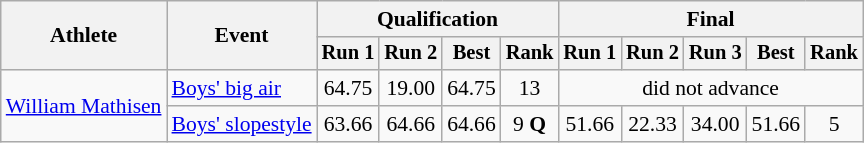<table class="wikitable" style="font-size:90%">
<tr>
<th rowspan=2>Athlete</th>
<th rowspan=2>Event</th>
<th colspan=4>Qualification</th>
<th colspan=5>Final</th>
</tr>
<tr style="font-size:95%">
<th>Run 1</th>
<th>Run 2</th>
<th>Best</th>
<th>Rank</th>
<th>Run 1</th>
<th>Run 2</th>
<th>Run 3</th>
<th>Best</th>
<th>Rank</th>
</tr>
<tr align=center>
<td align=left rowspan=2><a href='#'>William Mathisen</a></td>
<td align=left><a href='#'>Boys' big air</a></td>
<td>64.75</td>
<td>19.00</td>
<td>64.75</td>
<td>13</td>
<td colspan=5>did not advance</td>
</tr>
<tr align=center>
<td align=left><a href='#'>Boys' slopestyle</a></td>
<td>63.66</td>
<td>64.66</td>
<td>64.66</td>
<td>9 <strong>Q</strong></td>
<td>51.66</td>
<td>22.33</td>
<td>34.00</td>
<td>51.66</td>
<td>5</td>
</tr>
</table>
